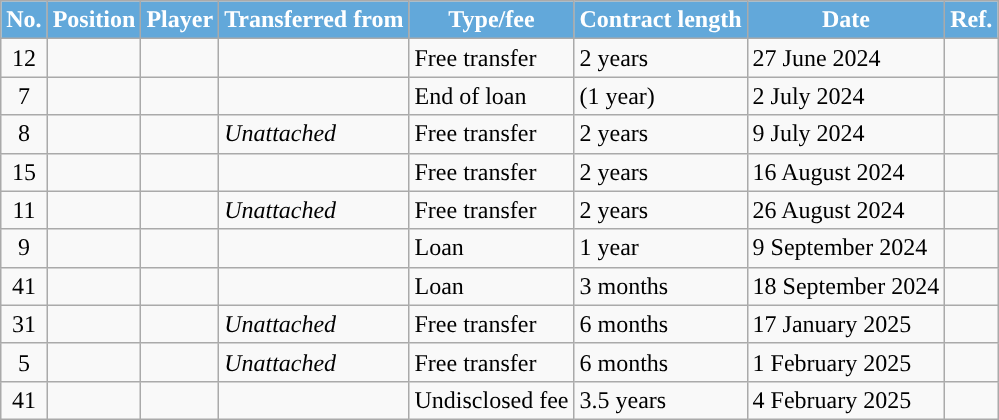<table class="wikitable plainrowheaders sortable" style="text-align:center; text-align:left">
<tr>
<th scope="col" style="background:#62a8da;color:white">No.</th>
<th scope="col" style="background:#62a8da;color:white">Position</th>
<th scope="col" style="background:#62a8da;color:white">Player</th>
<th scope="col" style="background:#62a8da;color:white">Transferred from</th>
<th scope="col" style="background:#62a8da;color:white">Type/fee</th>
<th scope="col" style="background:#62a8da;color:white">Contract length</th>
<th scope="col" style="background:#62a8da;color:white">Date</th>
<th scope="col" class="unsortable" style="background:#62a8da;color:white">Ref.</th>
</tr>
<tr>
<td style="text-align:center;">12</td>
<td style="text-align:center;"></td>
<td></td>
<td></td>
<td>Free transfer</td>
<td>2 years</td>
<td>27 June 2024</td>
<td></td>
</tr>
<tr>
<td style="text-align:center;">7</td>
<td style="text-align:center;"></td>
<td></td>
<td></td>
<td>End of loan</td>
<td>(1 year)</td>
<td>2 July 2024</td>
<td></td>
</tr>
<tr>
<td style="text-align:center;">8</td>
<td style="text-align:center;"></td>
<td></td>
<td><em>Unattached</em></td>
<td>Free transfer</td>
<td>2 years</td>
<td>9 July 2024</td>
<td></td>
</tr>
<tr>
<td style="text-align:center;">15</td>
<td style="text-align:center;"></td>
<td></td>
<td></td>
<td>Free transfer</td>
<td>2 years</td>
<td>16 August 2024</td>
<td></td>
</tr>
<tr>
<td style="text-align:center;">11</td>
<td style="text-align:center;"></td>
<td></td>
<td><em>Unattached</em></td>
<td>Free transfer</td>
<td>2 years</td>
<td>26 August 2024</td>
<td></td>
</tr>
<tr>
<td style="text-align:center;">9</td>
<td style="text-align:center;"></td>
<td></td>
<td></td>
<td>Loan</td>
<td>1 year</td>
<td>9 September 2024</td>
<td></td>
</tr>
<tr>
<td style="text-align:center;">41</td>
<td style="text-align:center;"></td>
<td></td>
<td></td>
<td>Loan</td>
<td>3 months</td>
<td>18 September 2024</td>
<td></td>
</tr>
<tr>
<td style="text-align:center;">31</td>
<td style="text-align:center;"></td>
<td></td>
<td><em>Unattached</em></td>
<td>Free transfer</td>
<td>6 months</td>
<td>17 January 2025</td>
<td></td>
</tr>
<tr>
<td style="text-align:center;">5</td>
<td style="text-align:center;"></td>
<td></td>
<td><em>Unattached</em></td>
<td>Free transfer</td>
<td>6 months</td>
<td>1 February 2025</td>
<td></td>
</tr>
<tr>
<td style="text-align:center;">41</td>
<td style="text-align:center;"></td>
<td></td>
<td></td>
<td>Undisclosed fee</td>
<td>3.5 years</td>
<td>4 February 2025</td>
<td></td>
</tr>
</table>
